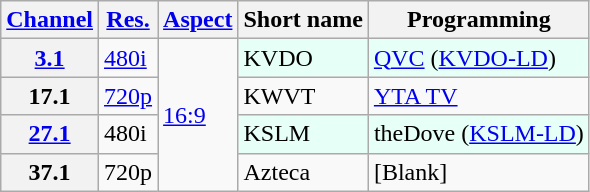<table class="wikitable">
<tr>
<th><a href='#'>Channel</a></th>
<th><a href='#'>Res.</a></th>
<th><a href='#'>Aspect</a></th>
<th>Short name</th>
<th>Programming</th>
</tr>
<tr>
<th scope = "row"><a href='#'>3.1</a></th>
<td><a href='#'>480i</a></td>
<td rowspan=4><a href='#'>16:9</a></td>
<td style="background-color: #E6FFF7;">KVDO</td>
<td style="background-color: #E6FFF7;"><a href='#'>QVC</a> (<a href='#'>KVDO-LD</a>)</td>
</tr>
<tr>
<th scope = "row">17.1</th>
<td><a href='#'>720p</a></td>
<td>KWVT</td>
<td><a href='#'>YTA TV</a></td>
</tr>
<tr>
<th scope = "row"><a href='#'>27.1</a></th>
<td>480i</td>
<td style="background-color: #E6FFF7;">KSLM</td>
<td style="background-color: #E6FFF7;">theDove (<a href='#'>KSLM-LD</a>)</td>
</tr>
<tr>
<th scope = "row">37.1</th>
<td>720p</td>
<td>Azteca</td>
<td>[Blank]</td>
</tr>
</table>
